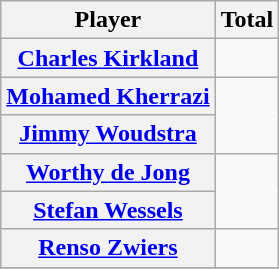<table class="sortable wikitable plainrowheaders">
<tr>
<th scope="col">Player</th>
<th scope="col">Total</th>
</tr>
<tr>
<th scope="row"><a href='#'>Charles Kirkland</a></th>
<td style="text-align:center;"></td>
</tr>
<tr>
<th scope="row"><a href='#'>Mohamed Kherrazi</a></th>
<td rowspan="2" style="text-align:center;"></td>
</tr>
<tr>
<th scope="row"><a href='#'>Jimmy Woudstra</a></th>
</tr>
<tr>
<th scope="row"><a href='#'>Worthy de Jong</a></th>
<td rowspan="2" style="text-align:center;"></td>
</tr>
<tr>
<th scope="row"><a href='#'>Stefan Wessels</a></th>
</tr>
<tr>
<th scope="row"><a href='#'>Renso Zwiers</a></th>
<td style="text-align:center;"></td>
</tr>
<tr>
</tr>
<tr>
</tr>
</table>
